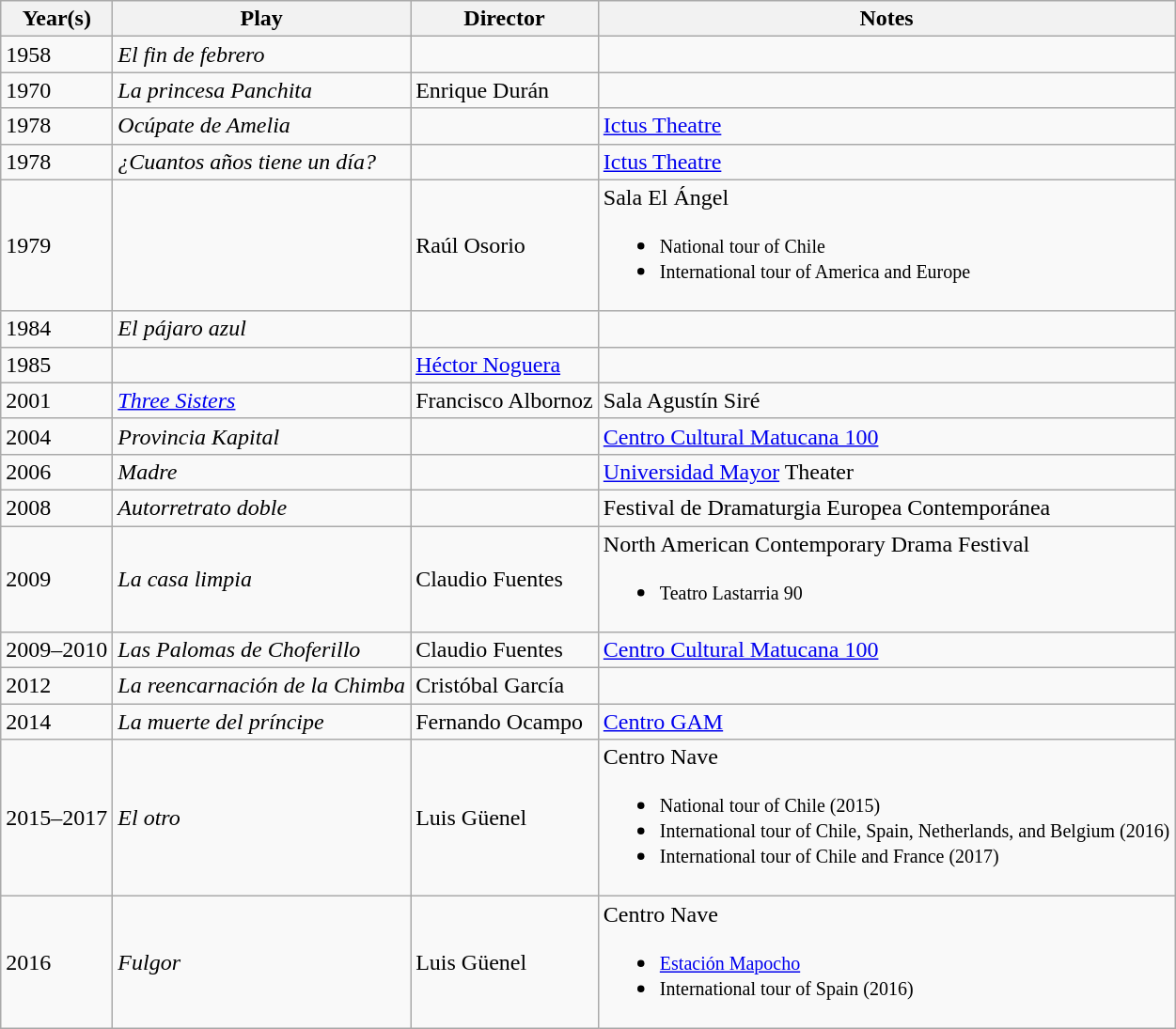<table class="wikitable">
<tr>
<th>Year(s)</th>
<th>Play</th>
<th>Director</th>
<th>Notes</th>
</tr>
<tr>
<td>1958</td>
<td><em>El fin de febrero</em></td>
<td></td>
<td></td>
</tr>
<tr>
<td>1970</td>
<td><em>La princesa Panchita</em></td>
<td>Enrique Durán</td>
<td></td>
</tr>
<tr>
<td>1978</td>
<td><em>Ocúpate de Amelia</em></td>
<td></td>
<td><a href='#'>Ictus Theatre</a></td>
</tr>
<tr>
<td>1978</td>
<td><em>¿Cuantos años tiene un día?</em></td>
<td></td>
<td><a href='#'>Ictus Theatre</a></td>
</tr>
<tr>
<td>1979</td>
<td><em></em></td>
<td>Raúl Osorio</td>
<td>Sala El Ángel<br><ul><li><small>National tour of Chile</small></li><li><small>International tour of America and Europe</small></li></ul></td>
</tr>
<tr>
<td>1984</td>
<td><em>El pájaro azul</em></td>
<td></td>
<td></td>
</tr>
<tr>
<td>1985</td>
<td><em></em></td>
<td><a href='#'>Héctor Noguera</a></td>
<td></td>
</tr>
<tr>
<td>2001</td>
<td><em><a href='#'>Three Sisters</a></em></td>
<td>Francisco Albornoz</td>
<td>Sala Agustín Siré</td>
</tr>
<tr>
<td>2004</td>
<td><em>Provincia Kapital</em></td>
<td></td>
<td><a href='#'>Centro Cultural Matucana 100</a></td>
</tr>
<tr>
<td>2006</td>
<td><em>Madre</em></td>
<td></td>
<td><a href='#'>Universidad Mayor</a> Theater</td>
</tr>
<tr>
<td>2008</td>
<td><em>Autorretrato doble</em></td>
<td></td>
<td>Festival de Dramaturgia Europea Contemporánea</td>
</tr>
<tr>
<td>2009</td>
<td><em>La casa limpia</em></td>
<td>Claudio Fuentes</td>
<td>North American Contemporary Drama Festival<br><ul><li><small>Teatro Lastarria 90</small></li></ul></td>
</tr>
<tr>
<td>2009–2010</td>
<td><em>Las Palomas de Choferillo</em></td>
<td>Claudio Fuentes</td>
<td><a href='#'>Centro Cultural Matucana 100</a></td>
</tr>
<tr>
<td>2012</td>
<td><em>La reencarnación de la Chimba</em></td>
<td>Cristóbal García</td>
<td></td>
</tr>
<tr>
<td>2014</td>
<td><em>La muerte del príncipe</em></td>
<td>Fernando Ocampo</td>
<td><a href='#'>Centro GAM</a></td>
</tr>
<tr>
<td>2015–2017</td>
<td><em>El otro</em></td>
<td>Luis Güenel</td>
<td>Centro Nave<br><ul><li><small>National tour of Chile (2015)</small></li><li><small>International tour of Chile, Spain, Netherlands, and Belgium (2016)</small></li><li><small>International tour of Chile and France (2017)</small></li></ul></td>
</tr>
<tr>
<td>2016</td>
<td><em>Fulgor </em></td>
<td>Luis Güenel</td>
<td>Centro Nave<br><ul><li><small><a href='#'>Estación Mapocho</a></small></li><li><small>International tour of Spain (2016)</small></li></ul></td>
</tr>
</table>
